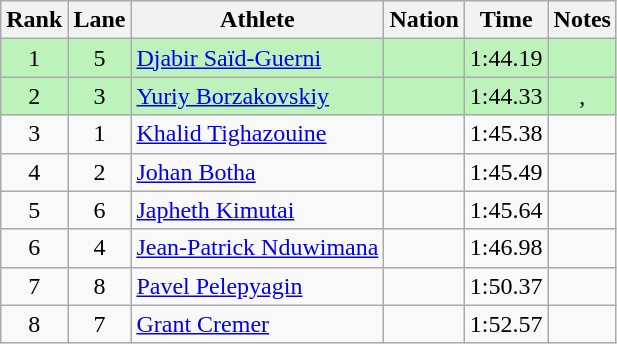<table class="wikitable sortable" style="text-align:center">
<tr>
<th>Rank</th>
<th>Lane</th>
<th>Athlete</th>
<th>Nation</th>
<th>Time</th>
<th>Notes</th>
</tr>
<tr bgcolor = "bbf3bb">
<td>1</td>
<td>5</td>
<td align="left"><a href='#'>Djabir Saïd-Guerni</a></td>
<td align="left"></td>
<td>1:44.19</td>
<td></td>
</tr>
<tr bgcolor = "bbf3bb">
<td>2</td>
<td>3</td>
<td align="left"><a href='#'>Yuriy Borzakovskiy</a></td>
<td align="left"></td>
<td>1:44.33</td>
<td>, </td>
</tr>
<tr>
<td>3</td>
<td>1</td>
<td align="left"><a href='#'>Khalid Tighazouine</a></td>
<td align="left"></td>
<td>1:45.38</td>
<td></td>
</tr>
<tr>
<td>4</td>
<td>2</td>
<td align="left"><a href='#'>Johan Botha</a></td>
<td align="left"></td>
<td>1:45.49</td>
<td></td>
</tr>
<tr>
<td>5</td>
<td>6</td>
<td align="left"><a href='#'>Japheth Kimutai</a></td>
<td align="left"></td>
<td>1:45.64</td>
<td></td>
</tr>
<tr>
<td>6</td>
<td>4</td>
<td align="left"><a href='#'>Jean-Patrick Nduwimana</a></td>
<td align="left"></td>
<td>1:46.98</td>
<td></td>
</tr>
<tr>
<td>7</td>
<td>8</td>
<td align="left"><a href='#'>Pavel Pelepyagin</a></td>
<td align="left"></td>
<td>1:50.37</td>
<td></td>
</tr>
<tr>
<td>8</td>
<td>7</td>
<td align="left"><a href='#'>Grant Cremer</a></td>
<td align="left"></td>
<td>1:52.57</td>
<td></td>
</tr>
</table>
